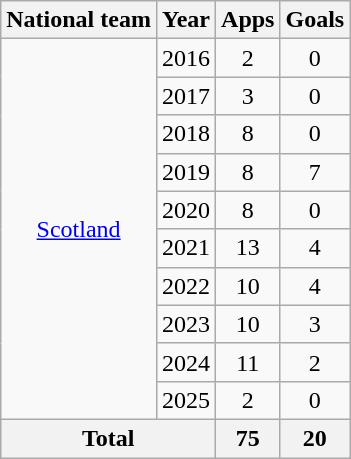<table class=wikitable style="text-align:center">
<tr>
<th>National team</th>
<th>Year</th>
<th>Apps</th>
<th>Goals</th>
</tr>
<tr>
<td rowspan="10"><a href='#'>Scotland</a></td>
<td>2016</td>
<td>2</td>
<td>0</td>
</tr>
<tr>
<td>2017</td>
<td>3</td>
<td>0</td>
</tr>
<tr>
<td>2018</td>
<td>8</td>
<td>0</td>
</tr>
<tr>
<td>2019</td>
<td>8</td>
<td>7</td>
</tr>
<tr>
<td>2020</td>
<td>8</td>
<td>0</td>
</tr>
<tr>
<td>2021</td>
<td>13</td>
<td>4</td>
</tr>
<tr>
<td>2022</td>
<td>10</td>
<td>4</td>
</tr>
<tr>
<td>2023</td>
<td>10</td>
<td>3</td>
</tr>
<tr>
<td>2024</td>
<td>11</td>
<td>2</td>
</tr>
<tr>
<td>2025</td>
<td>2</td>
<td>0</td>
</tr>
<tr>
<th colspan="2">Total</th>
<th>75</th>
<th>20</th>
</tr>
</table>
